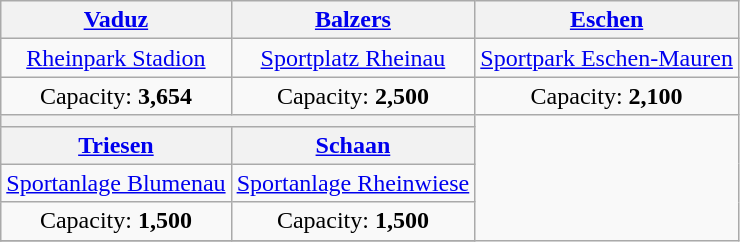<table class="wikitable" style="text-align:center">
<tr>
<th><a href='#'>Vaduz</a></th>
<th><a href='#'>Balzers</a></th>
<th><a href='#'>Eschen</a></th>
</tr>
<tr>
<td><a href='#'>Rheinpark Stadion</a></td>
<td><a href='#'>Sportplatz Rheinau</a></td>
<td><a href='#'>Sportpark Eschen-Mauren</a></td>
</tr>
<tr>
<td>Capacity: <strong>3,654</strong></td>
<td>Capacity: <strong>2,500</strong></td>
<td>Capacity: <strong>2,100</strong></td>
</tr>
<tr>
<th colspan="2"></th>
</tr>
<tr>
<th><a href='#'>Triesen</a></th>
<th><a href='#'>Schaan</a></th>
</tr>
<tr>
<td><a href='#'>Sportanlage Blumenau</a></td>
<td><a href='#'>Sportanlage Rheinwiese</a></td>
</tr>
<tr>
<td>Capacity: <strong>1,500</strong></td>
<td>Capacity: <strong>1,500</strong></td>
</tr>
<tr>
</tr>
</table>
